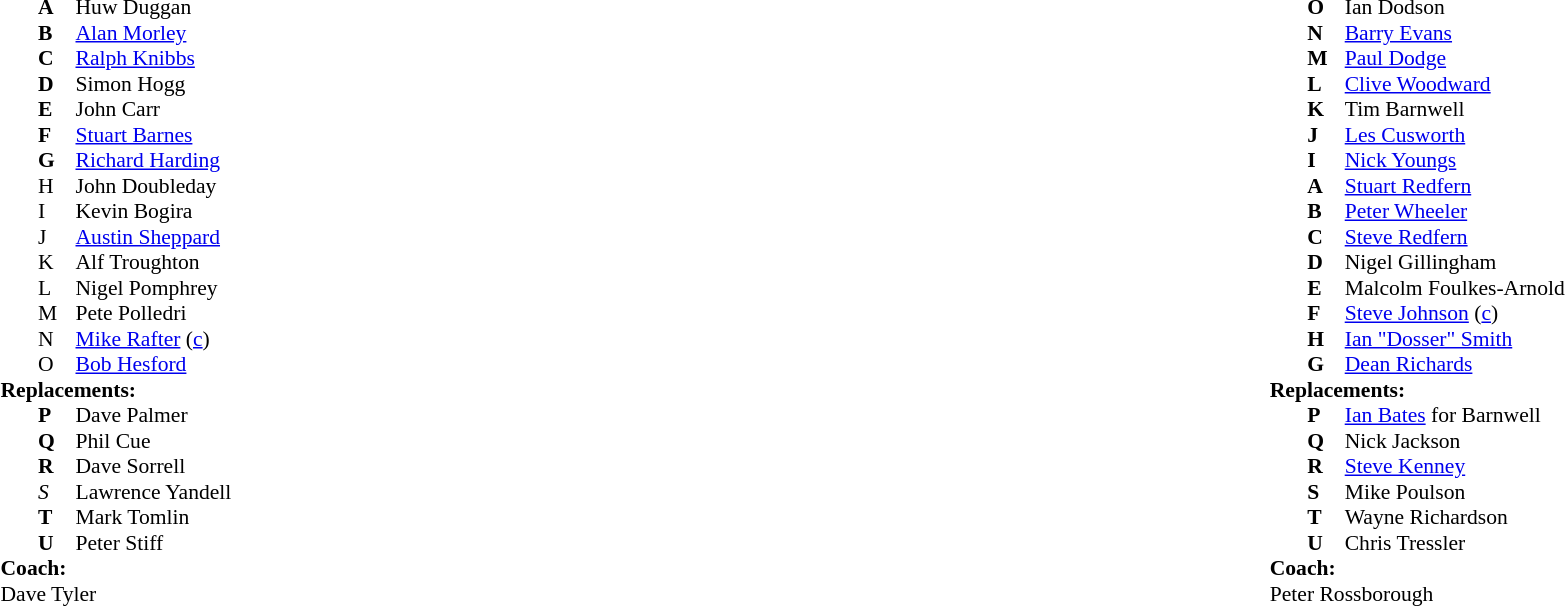<table width="100%">
<tr>
<td valign="top" width="50%"><br><table style="font-size: 90%" cellspacing="0" cellpadding="0">
<tr>
<th width="25"></th>
<th width="25"></th>
</tr>
<tr>
<td></td>
<td><strong>A</strong></td>
<td>Huw Duggan</td>
</tr>
<tr>
<td></td>
<td><strong>B</strong></td>
<td><a href='#'>Alan Morley</a></td>
</tr>
<tr>
<td></td>
<td><strong>C</strong></td>
<td><a href='#'>Ralph Knibbs</a></td>
</tr>
<tr>
<td></td>
<td><strong>D</strong></td>
<td>Simon Hogg</td>
</tr>
<tr>
<td></td>
<td><strong>E</strong></td>
<td>John Carr</td>
</tr>
<tr>
<td></td>
<td><strong>F</strong></td>
<td><a href='#'>Stuart Barnes</a></td>
</tr>
<tr>
<td></td>
<td><strong>G</strong></td>
<td><a href='#'>Richard Harding</a></td>
</tr>
<tr>
<td></td>
<td>H</td>
<td>John Doubleday</td>
</tr>
<tr>
<td></td>
<td>I</td>
<td>Kevin Bogira</td>
</tr>
<tr>
<td></td>
<td>J</td>
<td><a href='#'>Austin Sheppard</a></td>
</tr>
<tr>
<td></td>
<td>K</td>
<td>Alf Troughton</td>
</tr>
<tr>
<td></td>
<td>L</td>
<td>Nigel Pomphrey</td>
</tr>
<tr>
<td></td>
<td>M</td>
<td>Pete Polledri</td>
</tr>
<tr>
<td></td>
<td>N</td>
<td><a href='#'>Mike Rafter</a> (<a href='#'>c</a>)</td>
</tr>
<tr>
<td></td>
<td>O</td>
<td><a href='#'>Bob Hesford</a></td>
</tr>
<tr>
<td colspan=3><strong>Replacements:</strong></td>
</tr>
<tr>
<td></td>
<td><strong>P</strong></td>
<td>Dave Palmer</td>
</tr>
<tr>
<td></td>
<td><strong>Q</strong></td>
<td>Phil Cue</td>
</tr>
<tr>
<td></td>
<td><strong>R</strong></td>
<td>Dave Sorrell</td>
</tr>
<tr>
<td></td>
<td><em>S</em></td>
<td>Lawrence Yandell</td>
</tr>
<tr>
<td></td>
<td><strong>T</strong></td>
<td>Mark Tomlin</td>
</tr>
<tr>
<td></td>
<td><strong>U</strong></td>
<td>Peter Stiff</td>
</tr>
<tr>
<td colspan=3><strong>Coach:</strong></td>
</tr>
<tr>
<td colspan="4">Dave Tyler</td>
</tr>
</table>
</td>
<td valign="top" width="50%"><br><table style="font-size: 90%" cellspacing="0" cellpadding="0" align="center">
<tr>
<th width="25"></th>
<th width="25"></th>
</tr>
<tr>
<td></td>
<td><strong>O</strong></td>
<td>Ian Dodson</td>
</tr>
<tr>
<td></td>
<td><strong>N</strong></td>
<td><a href='#'>Barry Evans</a></td>
</tr>
<tr>
<td></td>
<td><strong>M</strong></td>
<td><a href='#'>Paul Dodge</a></td>
</tr>
<tr>
<td></td>
<td><strong>L</strong></td>
<td><a href='#'>Clive Woodward</a></td>
</tr>
<tr>
<td></td>
<td><strong>K</strong></td>
<td>Tim Barnwell</td>
</tr>
<tr>
<td></td>
<td><strong>J</strong></td>
<td><a href='#'>Les Cusworth</a></td>
</tr>
<tr>
<td></td>
<td><strong>I</strong></td>
<td><a href='#'>Nick Youngs</a></td>
</tr>
<tr>
<td></td>
<td><strong>A</strong></td>
<td><a href='#'>Stuart Redfern</a></td>
</tr>
<tr>
<td></td>
<td><strong>B</strong></td>
<td><a href='#'>Peter Wheeler</a></td>
</tr>
<tr>
<td></td>
<td><strong>C</strong></td>
<td><a href='#'>Steve Redfern</a></td>
</tr>
<tr>
<td></td>
<td><strong>D</strong></td>
<td>Nigel Gillingham</td>
</tr>
<tr>
<td></td>
<td><strong>E</strong></td>
<td>Malcolm Foulkes-Arnold</td>
</tr>
<tr>
<td></td>
<td><strong>F</strong></td>
<td><a href='#'>Steve Johnson</a> (<a href='#'>c</a>)</td>
</tr>
<tr>
<td></td>
<td><strong>H</strong></td>
<td><a href='#'>Ian "Dosser" Smith</a></td>
</tr>
<tr>
<td></td>
<td><strong>G</strong></td>
<td><a href='#'>Dean Richards</a></td>
</tr>
<tr>
<td colspan=3><strong>Replacements:</strong></td>
</tr>
<tr>
<td></td>
<td><strong>P</strong></td>
<td><a href='#'>Ian Bates</a> for Barnwell</td>
</tr>
<tr>
<td></td>
<td><strong>Q</strong></td>
<td>Nick Jackson</td>
</tr>
<tr>
<td></td>
<td><strong>R</strong></td>
<td><a href='#'>Steve Kenney</a></td>
</tr>
<tr>
<td></td>
<td><strong>S</strong></td>
<td>Mike Poulson</td>
</tr>
<tr>
<td></td>
<td><strong>T</strong></td>
<td>Wayne Richardson</td>
</tr>
<tr>
<td></td>
<td><strong>U</strong></td>
<td>Chris Tressler</td>
</tr>
<tr>
<td colspan=3><strong>Coach:</strong></td>
</tr>
<tr>
<td colspan="4">Peter Rossborough</td>
</tr>
</table>
</td>
</tr>
</table>
